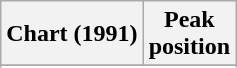<table class="wikitable sortable">
<tr>
<th align="left">Chart (1991)</th>
<th align="center">Peak<br>position</th>
</tr>
<tr>
</tr>
<tr>
</tr>
</table>
